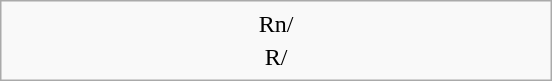<table class="infobox" style="text-align:center; width:23em">
<tr>
<td>Rn/<interval></td>
</tr>
<tr>
<td>R/<interval></td>
</tr>
</table>
